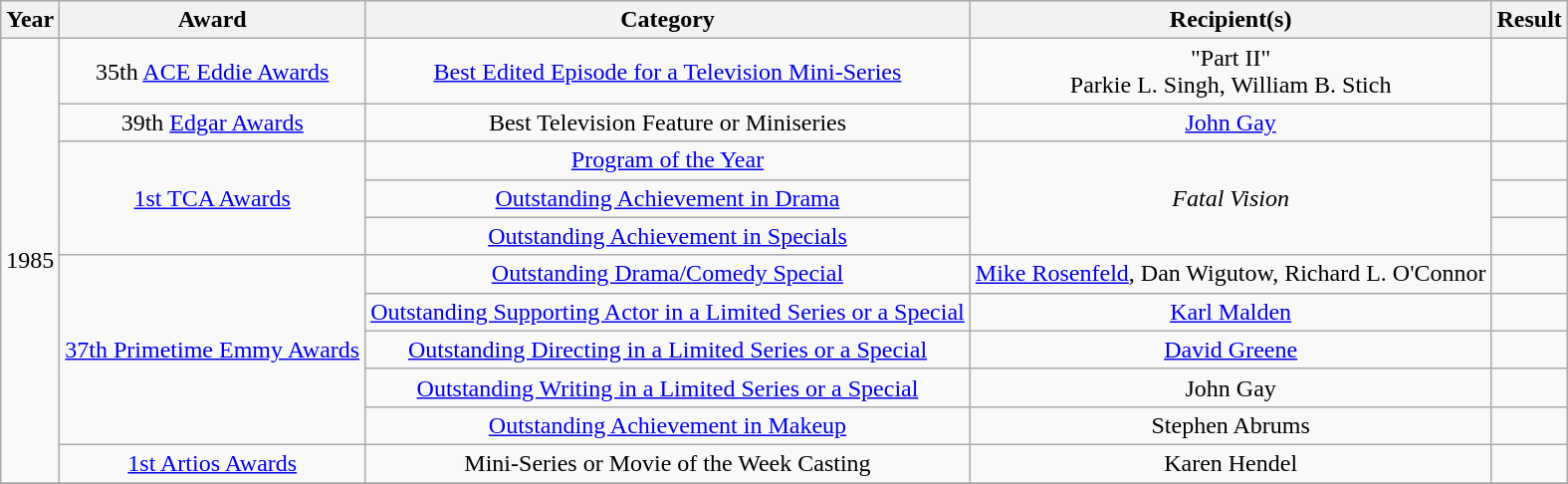<table class="wikitable sortable plainrowheaders" style="text-align:center;">
<tr>
<th>Year</th>
<th>Award</th>
<th>Category</th>
<th>Recipient(s)</th>
<th>Result</th>
</tr>
<tr>
<td rowspan="11">1985</td>
<td>35th <a href='#'>ACE Eddie Awards</a></td>
<td><a href='#'>Best Edited Episode for a Television Mini-Series</a></td>
<td>"Part II" <br> Parkie L. Singh, William B. Stich</td>
<td></td>
</tr>
<tr>
<td>39th <a href='#'>Edgar Awards</a></td>
<td>Best Television Feature or Miniseries</td>
<td><a href='#'>John Gay</a></td>
<td></td>
</tr>
<tr>
<td rowspan="3"><a href='#'>1st TCA Awards</a></td>
<td><a href='#'>Program of the Year</a></td>
<td rowspan="3"><em>Fatal Vision</em></td>
<td></td>
</tr>
<tr>
<td><a href='#'>Outstanding Achievement in Drama</a></td>
<td></td>
</tr>
<tr>
<td><a href='#'>Outstanding Achievement in Specials</a></td>
<td></td>
</tr>
<tr>
<td rowspan="5"><a href='#'>37th Primetime Emmy Awards</a></td>
<td><a href='#'>Outstanding Drama/Comedy Special</a></td>
<td><a href='#'>Mike Rosenfeld</a>, Dan Wigutow, Richard L. O'Connor</td>
<td></td>
</tr>
<tr>
<td><a href='#'>Outstanding Supporting Actor in a Limited Series or a Special</a></td>
<td><a href='#'>Karl Malden</a></td>
<td></td>
</tr>
<tr>
<td><a href='#'>Outstanding Directing in a Limited Series or a Special</a></td>
<td><a href='#'>David Greene</a></td>
<td></td>
</tr>
<tr>
<td><a href='#'>Outstanding Writing in a Limited Series or a Special</a></td>
<td>John Gay</td>
<td></td>
</tr>
<tr>
<td><a href='#'>Outstanding Achievement in Makeup</a></td>
<td>Stephen Abrums</td>
<td></td>
</tr>
<tr>
<td><a href='#'>1st Artios Awards</a></td>
<td>Mini-Series or Movie of the Week Casting</td>
<td>Karen Hendel</td>
<td></td>
</tr>
<tr>
</tr>
</table>
